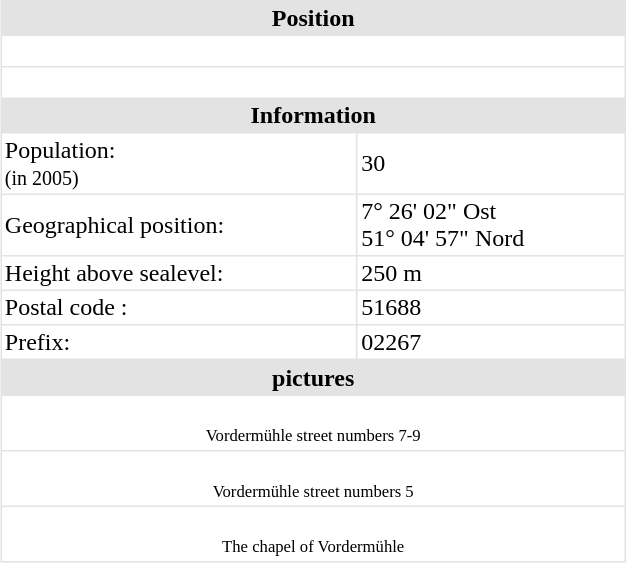<table border="0" cellpadding="2" cellspacing="1" style="float:right; empty-cells:show; width:33%; margin-left:1em; margin-bottom:0,5em; background:#e3e3e3;">
<tr>
<th colspan="2" align="center"><strong>Position</strong></th>
</tr>
<tr bgcolor="#FFFFFF">
<td colspan="2" style="text-align:center; font-size:smaller"><br></td>
</tr>
<tr bgcolor="#FFFFFF">
<td colspan="2" style="text-align:center; font-size:smaller"><br></td>
</tr>
<tr>
<th colspan="2" align=center><strong>Information</strong></th>
</tr>
<tr bgcolor="#FFFFFF">
<td>Population:<br><small>(in 2005)</small></td>
<td>30</td>
</tr>
<tr bgcolor="#FFFFFF">
<td>Geographical position:</td>
<td>7° 26' 02" Ost<br>51° 04' 57" Nord</td>
</tr>
<tr bgcolor="#FFFFFF">
<td>Height above sealevel:</td>
<td>250 m</td>
</tr>
<tr bgcolor="#FFFFFF">
<td>Postal code :</td>
<td>51688</td>
</tr>
<tr bgcolor="#FFFFFF">
<td>Prefix:</td>
<td>02267</td>
</tr>
<tr bgcolor="#FFFFFF">
</tr>
<tr>
<th colspan="2" align="center"><strong>pictures</strong></th>
</tr>
<tr bgcolor="#FFFFFF">
<td colspan="2" style="text-align:center; font-size:smaller"><br><small>Vordermühle street numbers 7-9</small></td>
</tr>
<tr bgcolor="#FFFFFF">
<td colspan="2" style="text-align:center; font-size:smaller"><br><small>Vordermühle street numbers 5</small></td>
</tr>
<tr bgcolor="#FFFFFF">
<td colspan="2" style="text-align:center; font-size:smaller"><br><small>The chapel of Vordermühle</small></td>
</tr>
</table>
